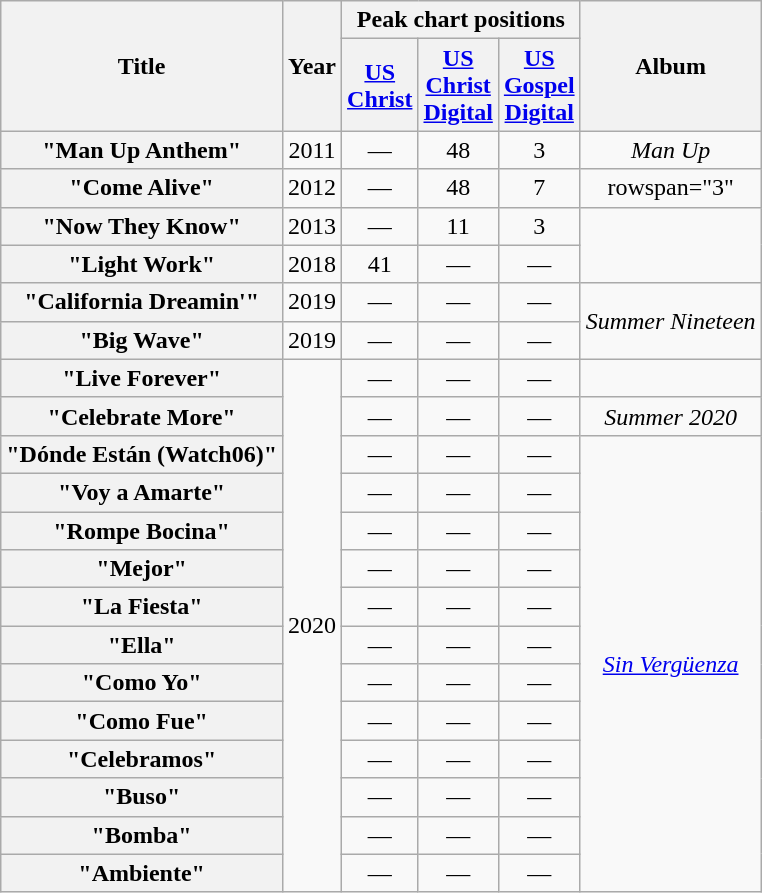<table class="wikitable plainrowheaders" style="text-align:center;">
<tr>
<th rowspan="2" scope="col">Title</th>
<th rowspan="2" scope="col">Year</th>
<th colspan="3">Peak chart positions</th>
<th rowspan="2" scope="col">Album</th>
</tr>
<tr>
<th scope="col"><a href='#'>US<br>Christ</a><br></th>
<th scope="col"><a href='#'>US<br>Christ<br>Digital</a><br></th>
<th scope="col"><a href='#'>US<br>Gospel<br>Digital</a><br></th>
</tr>
<tr>
<th scope="row">"Man Up Anthem"<br></th>
<td>2011</td>
<td>—</td>
<td>48</td>
<td>3</td>
<td><em>Man Up</em></td>
</tr>
<tr>
<th scope="row">"Come Alive"<br></th>
<td>2012</td>
<td>—</td>
<td>48</td>
<td>7</td>
<td>rowspan="3" </td>
</tr>
<tr>
<th scope="row">"Now They Know"<br></th>
<td>2013</td>
<td>—</td>
<td>11</td>
<td>3</td>
</tr>
<tr>
<th scope="row">"Light Work"<br></th>
<td>2018</td>
<td>41</td>
<td>—</td>
<td>—</td>
</tr>
<tr>
<th scope="row">"California Dreamin'"<br></th>
<td>2019</td>
<td>—</td>
<td>—</td>
<td>—</td>
<td rowspan="2"><em>Summer Nineteen</em></td>
</tr>
<tr>
<th scope="row">"Big Wave"<br></th>
<td>2019</td>
<td>—</td>
<td>—</td>
<td>—</td>
</tr>
<tr>
<th scope="row">"Live Forever"<br></th>
<td rowspan="14">2020</td>
<td>—</td>
<td>—</td>
<td>—</td>
<td></td>
</tr>
<tr>
<th scope="row">"Celebrate More"<br></th>
<td>—</td>
<td>—</td>
<td>—</td>
<td><em>Summer 2020</em></td>
</tr>
<tr>
<th scope="row">"Dónde Están (Watch06)"<br></th>
<td>—</td>
<td>—</td>
<td>—</td>
<td rowspan="12"><a href='#'><em>Sin Vergüenza</em></a></td>
</tr>
<tr>
<th scope="row">"Voy a Amarte"<br></th>
<td>—</td>
<td>—</td>
<td>—</td>
</tr>
<tr>
<th scope="row">"Rompe Bocina"<br></th>
<td>—</td>
<td>—</td>
<td>—</td>
</tr>
<tr>
<th scope="row">"Mejor"<br></th>
<td>—</td>
<td>—</td>
<td>—</td>
</tr>
<tr>
<th scope="row">"La Fiesta"<br></th>
<td>—</td>
<td>—</td>
<td>—</td>
</tr>
<tr>
<th scope="row">"Ella"<br></th>
<td>—</td>
<td>—</td>
<td>—</td>
</tr>
<tr>
<th scope="row">"Como Yo"<br></th>
<td>—</td>
<td>—</td>
<td>—</td>
</tr>
<tr>
<th scope="row">"Como Fue"<br></th>
<td>—</td>
<td>—</td>
<td>—</td>
</tr>
<tr>
<th scope="row">"Celebramos"<br></th>
<td>—</td>
<td>—</td>
<td>—</td>
</tr>
<tr>
<th scope="row">"Buso"<br></th>
<td>—</td>
<td>—</td>
<td>—</td>
</tr>
<tr>
<th scope="row">"Bomba"<br></th>
<td>—</td>
<td>—</td>
<td>—</td>
</tr>
<tr>
<th scope="row">"Ambiente"<br></th>
<td>—</td>
<td>—</td>
<td>—</td>
</tr>
</table>
